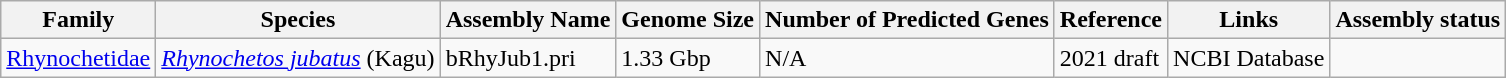<table class="wikitable sortable">
<tr>
<th>Family</th>
<th>Species</th>
<th>Assembly Name</th>
<th>Genome Size</th>
<th>Number of Predicted Genes</th>
<th>Reference</th>
<th>Links</th>
<th>Assembly status</th>
</tr>
<tr>
<td><a href='#'>Rhynochetidae</a></td>
<td><a href='#'><em>Rhynochetos jubatus</em></a> (Kagu)</td>
<td>bRhyJub1.pri</td>
<td>1.33 Gbp</td>
<td>N/A</td>
<td>2021 draft</td>
<td>NCBI Database</td>
<td></td>
</tr>
</table>
